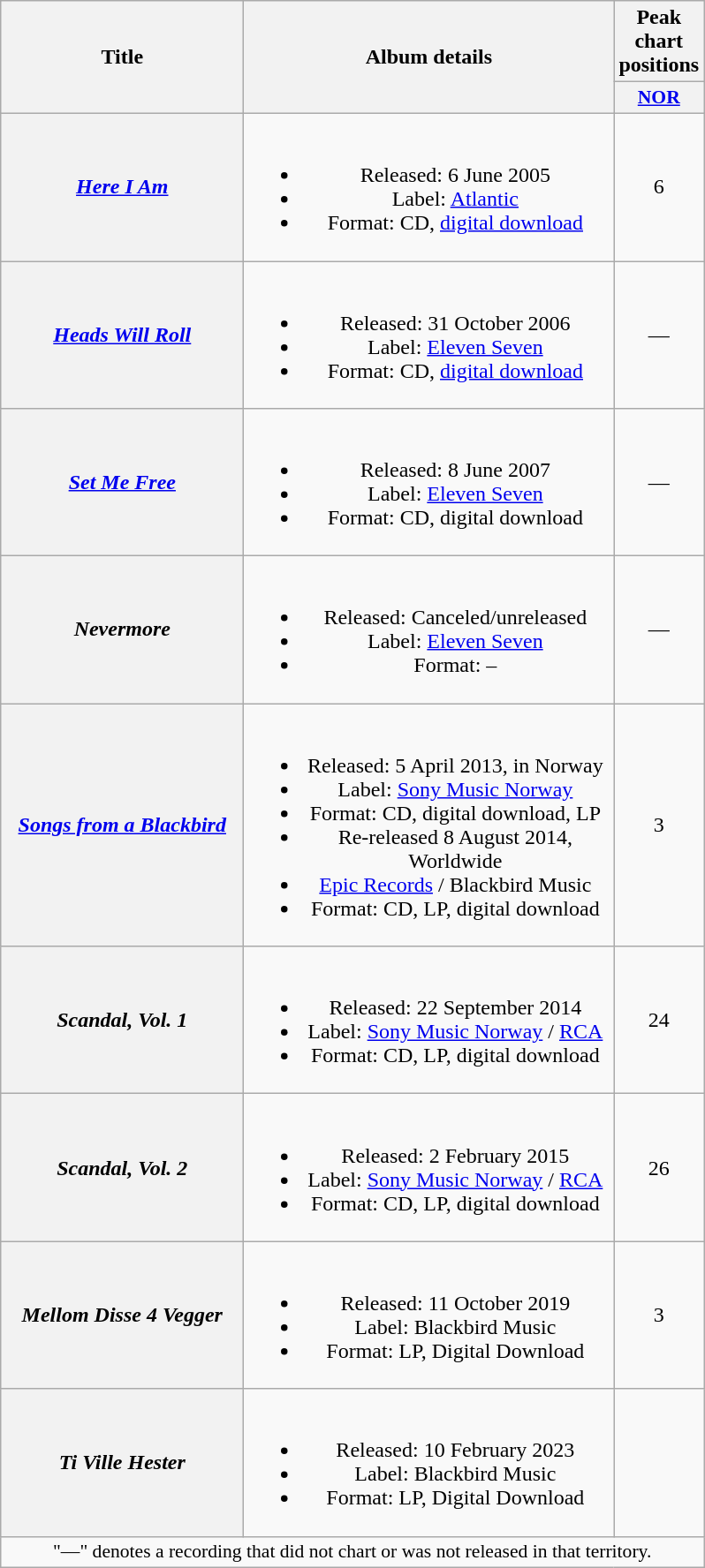<table class="wikitable plainrowheaders" style="text-align:center;">
<tr>
<th scope="col" rowspan="2" style="width:11em;">Title</th>
<th scope="col" rowspan="2" style="width:17em;">Album details</th>
<th scope="col">Peak chart positions</th>
</tr>
<tr>
<th style="width:3em;font-size:90%;"><a href='#'>NOR</a><br></th>
</tr>
<tr>
<th scope="row"><em><a href='#'>Here I Am</a></em></th>
<td><br><ul><li>Released: 6 June 2005</li><li>Label: <a href='#'>Atlantic</a></li><li>Format: CD, <a href='#'>digital download</a></li></ul></td>
<td>6</td>
</tr>
<tr>
<th scope="row"><em><a href='#'>Heads Will Roll</a></em></th>
<td><br><ul><li>Released: 31 October 2006</li><li>Label: <a href='#'>Eleven Seven</a></li><li>Format: CD, <a href='#'>digital download</a></li></ul></td>
<td>—</td>
</tr>
<tr>
<th scope="row"><em><a href='#'>Set Me Free</a></em></th>
<td><br><ul><li>Released: 8 June 2007</li><li>Label: <a href='#'>Eleven Seven</a></li><li>Format: CD, digital download</li></ul></td>
<td>—</td>
</tr>
<tr>
<th scope="row"><em>Nevermore</em></th>
<td><br><ul><li>Released: Canceled/unreleased</li><li>Label: <a href='#'>Eleven Seven</a></li><li>Format: –</li></ul></td>
<td>—</td>
</tr>
<tr>
<th scope="row"><em><a href='#'>Songs from a Blackbird</a></em></th>
<td><br><ul><li>Released: 5 April 2013, in Norway</li><li>Label: <a href='#'>Sony Music Norway</a></li><li>Format: CD, digital download, LP</li><li>Re-released 8 August 2014, Worldwide</li><li><a href='#'>Epic Records</a> / Blackbird Music</li><li>Format: CD, LP, digital download</li></ul></td>
<td>3</td>
</tr>
<tr>
<th scope="row"><em>Scandal, Vol. 1</em></th>
<td><br><ul><li>Released: 22 September 2014</li><li>Label: <a href='#'>Sony Music Norway</a> / <a href='#'>RCA</a></li><li>Format: CD, LP, digital download</li></ul></td>
<td>24</td>
</tr>
<tr>
<th scope="row"><em>Scandal, Vol. 2</em></th>
<td><br><ul><li>Released: 2 February 2015</li><li>Label: <a href='#'>Sony Music Norway</a> / <a href='#'>RCA</a></li><li>Format: CD, LP, digital download</li></ul></td>
<td>26</td>
</tr>
<tr>
<th scope="row"><em>Mellom Disse 4 Vegger</em></th>
<td><br><ul><li>Released: 11 October 2019</li><li>Label: Blackbird Music</li><li>Format: LP, Digital Download</li></ul></td>
<td>3</td>
</tr>
<tr>
<th scope="row"><em>Ti Ville Hester</em></th>
<td><br><ul><li>Released: 10 February 2023</li><li>Label: Blackbird Music</li><li>Format: LP, Digital Download</li></ul></td>
<td></td>
</tr>
<tr>
<td colspan="4" style="font-size:90%">"—" denotes a recording that did not chart or was not released in that territory.</td>
</tr>
</table>
